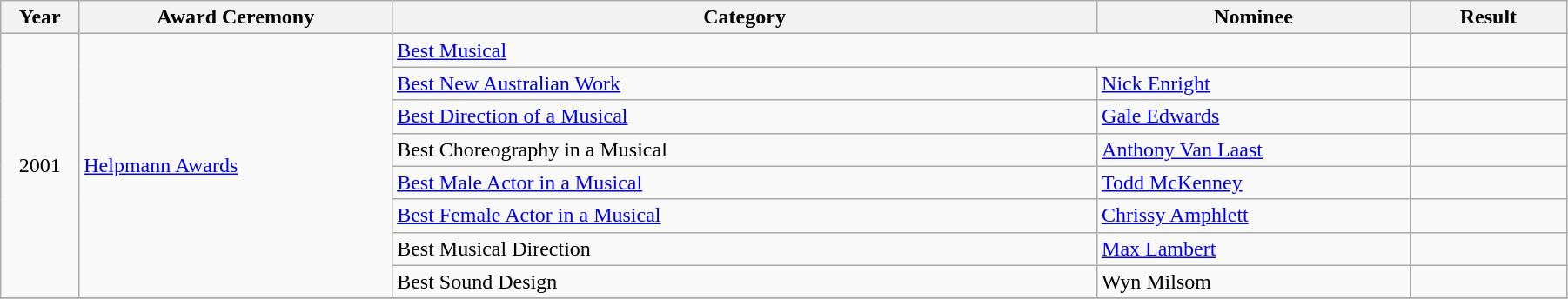<table class="wikitable" width="95%">
<tr>
<th width="5%">Year</th>
<th width="20%">Award Ceremony</th>
<th width="45%">Category</th>
<th width="20%">Nominee</th>
<th width="10%">Result</th>
</tr>
<tr>
<td rowspan="8" align="center">2001</td>
<td rowspan="8"><a href='#'>Helpmann Awards</a></td>
<td colspan="2"><a href='#'>Best Musical</a></td>
<td></td>
</tr>
<tr>
<td><a href='#'>Best New Australian Work</a></td>
<td><a href='#'>Nick Enright</a></td>
<td></td>
</tr>
<tr>
<td><a href='#'>Best Direction of a Musical</a></td>
<td><a href='#'>Gale Edwards</a></td>
<td></td>
</tr>
<tr>
<td>Best Choreography in a Musical</td>
<td><a href='#'>Anthony Van Laast</a></td>
<td></td>
</tr>
<tr>
<td><a href='#'>Best Male Actor in a Musical</a></td>
<td><a href='#'>Todd McKenney</a></td>
<td></td>
</tr>
<tr>
<td><a href='#'>Best Female Actor in a Musical</a></td>
<td><a href='#'>Chrissy Amphlett</a></td>
<td></td>
</tr>
<tr>
<td>Best Musical Direction</td>
<td><a href='#'>Max Lambert</a></td>
<td></td>
</tr>
<tr>
<td>Best Sound Design</td>
<td>Wyn Milsom</td>
<td></td>
</tr>
<tr>
</tr>
</table>
